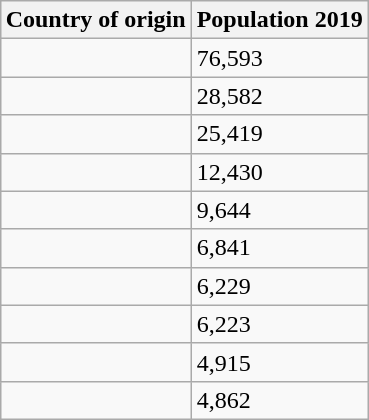<table class="wikitable" style="float:right;">
<tr>
<th>Country of origin</th>
<th>Population 2019 </th>
</tr>
<tr>
<td></td>
<td>76,593</td>
</tr>
<tr>
<td></td>
<td>28,582</td>
</tr>
<tr>
<td></td>
<td>25,419</td>
</tr>
<tr>
<td></td>
<td>12,430</td>
</tr>
<tr>
<td></td>
<td>9,644</td>
</tr>
<tr>
<td></td>
<td>6,841</td>
</tr>
<tr>
<td></td>
<td>6,229</td>
</tr>
<tr>
<td></td>
<td>6,223</td>
</tr>
<tr>
<td></td>
<td>4,915</td>
</tr>
<tr>
<td></td>
<td>4,862</td>
</tr>
</table>
